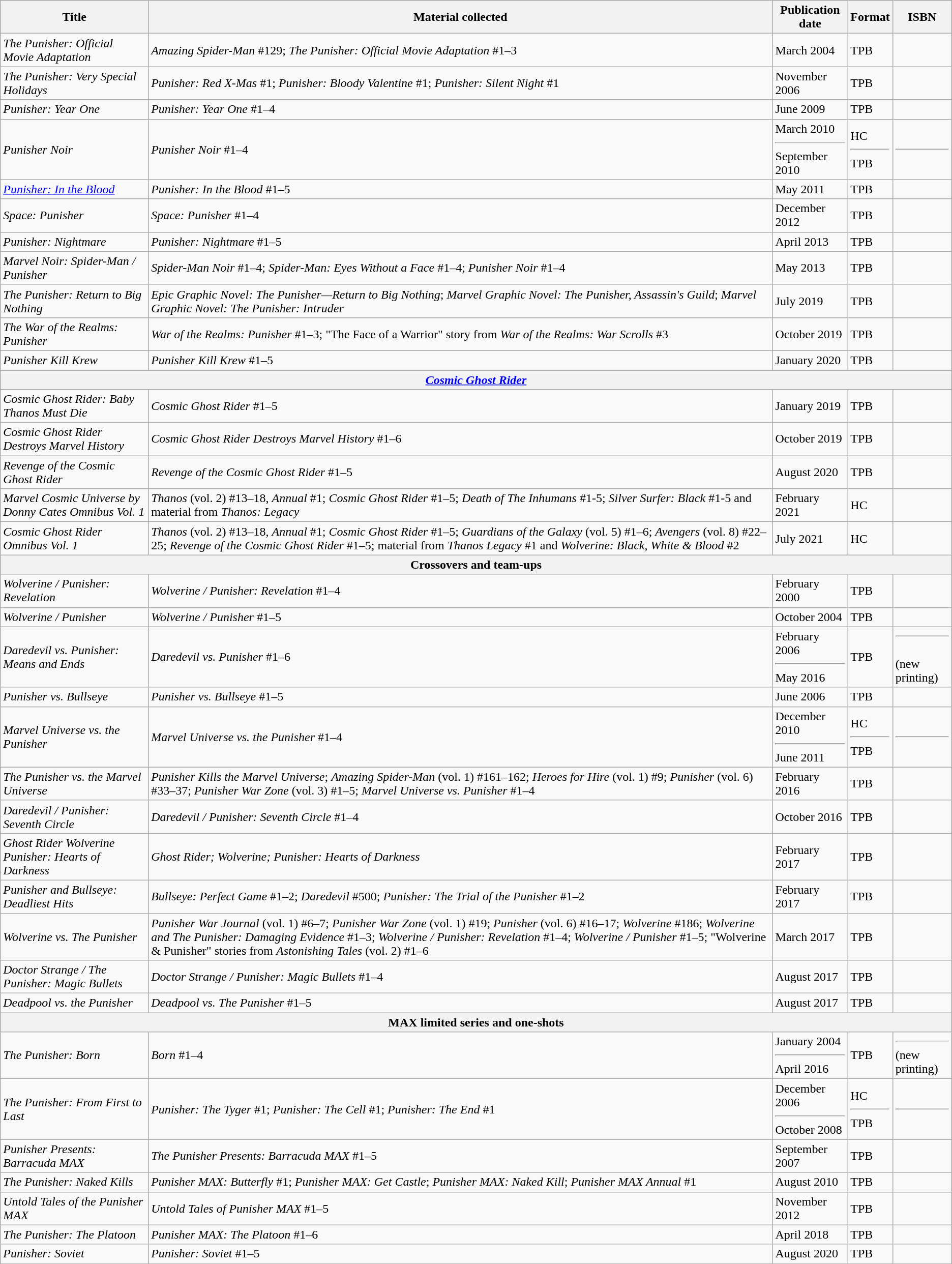<table class="wikitable">
<tr>
<th>Title</th>
<th>Material collected</th>
<th>Publication date</th>
<th>Format</th>
<th>ISBN</th>
</tr>
<tr>
<td><em>The Punisher: Official Movie Adaptation</em></td>
<td><em>Amazing Spider-Man</em> #129; <em>The Punisher: Official Movie Adaptation</em> #1–3</td>
<td>March 2004</td>
<td>TPB</td>
<td></td>
</tr>
<tr>
<td><em>The Punisher: Very Special Holidays</em></td>
<td><em>Punisher: Red X-Mas</em> #1; <em>Punisher: Bloody Valentine</em> #1; <em>Punisher: Silent Night</em> #1</td>
<td>November 2006</td>
<td>TPB</td>
<td></td>
</tr>
<tr>
<td><em>Punisher: Year One</em></td>
<td><em>Punisher: Year One</em> #1–4</td>
<td>June 2009</td>
<td>TPB</td>
<td></td>
</tr>
<tr>
<td><em>Punisher Noir</em></td>
<td><em>Punisher Noir</em> #1–4</td>
<td>March 2010<hr>September 2010</td>
<td>HC<hr>TPB</td>
<td><hr></td>
</tr>
<tr>
<td><em><a href='#'>Punisher: In the Blood</a></em></td>
<td><em>Punisher: In the Blood</em> #1–5</td>
<td>May 2011</td>
<td>TPB</td>
<td></td>
</tr>
<tr>
<td><em>Space: Punisher</em></td>
<td><em>Space: Punisher</em> #1–4</td>
<td>December 2012</td>
<td>TPB</td>
<td></td>
</tr>
<tr>
<td><em>Punisher: Nightmare</em></td>
<td><em>Punisher: Nightmare</em> #1–5</td>
<td>April 2013</td>
<td>TPB</td>
<td></td>
</tr>
<tr>
<td><em>Marvel Noir: Spider-Man / Punisher</em></td>
<td><em>Spider-Man Noir</em> #1–4; <em>Spider-Man: Eyes Without a Face</em> #1–4; <em>Punisher Noir</em> #1–4</td>
<td>May 2013</td>
<td>TPB</td>
<td></td>
</tr>
<tr>
<td><em>The Punisher: Return to Big Nothing</em></td>
<td><em>Epic Graphic Novel: The Punisher—Return to Big Nothing</em>; <em>Marvel Graphic Novel: The Punisher, Assassin's Guild</em>; <em>Marvel Graphic Novel: The Punisher: Intruder</em></td>
<td>July 2019</td>
<td>TPB</td>
<td></td>
</tr>
<tr>
<td><em>The War of the Realms: Punisher</em></td>
<td><em>War of the Realms: Punisher</em> #1–3; "The Face of a Warrior" story from <em>War of the Realms: War Scrolls</em> #3</td>
<td>October 2019</td>
<td>TPB</td>
<td></td>
</tr>
<tr>
<td><em>Punisher Kill Krew</em></td>
<td><em>Punisher Kill Krew</em> #1–5</td>
<td>January 2020</td>
<td>TPB</td>
<td></td>
</tr>
<tr>
<th colspan="5"><em><a href='#'>Cosmic Ghost Rider</a></em></th>
</tr>
<tr>
<td><em>Cosmic Ghost Rider: Baby Thanos Must Die</em></td>
<td><em>Cosmic Ghost Rider</em> #1–5</td>
<td>January 2019</td>
<td>TPB</td>
<td></td>
</tr>
<tr>
<td><em>Cosmic Ghost Rider Destroys Marvel History</em></td>
<td><em>Cosmic Ghost Rider Destroys Marvel History</em> #1–6</td>
<td>October 2019</td>
<td>TPB</td>
<td></td>
</tr>
<tr>
<td><em>Revenge of the Cosmic Ghost Rider</em></td>
<td><em>Revenge of the Cosmic Ghost Rider</em> #1–5</td>
<td>August 2020</td>
<td>TPB</td>
<td></td>
</tr>
<tr>
<td><em>Marvel Cosmic Universe by Donny Cates Omnibus Vol. 1</em></td>
<td><em>Thanos</em> (vol. 2) #13–18, <em>Annual</em> #1; <em>Cosmic Ghost Rider</em> #1–5; <em>Death of The Inhumans</em> #1-5; <em>Silver Surfer: Black</em> #1-5 and material from <em>Thanos: Legacy</em></td>
<td>February 2021</td>
<td>HC</td>
<td></td>
</tr>
<tr>
<td><em>Cosmic Ghost Rider Omnibus Vol. 1</em></td>
<td><em>Thanos</em> (vol. 2) #13–18, <em>Annual</em> #1; <em>Cosmic Ghost Rider</em> #1–5; <em>Guardians of the Galaxy</em> (vol. 5) #1–6; <em>Avengers</em> (vol. 8) #22–25; <em>Revenge of the Cosmic Ghost Rider</em> #1–5; material from <em>Thanos Legacy</em> #1 and <em>Wolverine: Black, White & Blood</em> #2</td>
<td>July 2021</td>
<td>HC</td>
<td></td>
</tr>
<tr>
<th colspan="5">Crossovers and team-ups</th>
</tr>
<tr>
<td><em>Wolverine / Punisher: Revelation</em></td>
<td><em>Wolverine / Punisher: Revelation</em> #1–4</td>
<td>February 2000</td>
<td>TPB</td>
<td></td>
</tr>
<tr>
<td><em>Wolverine / Punisher</em></td>
<td><em>Wolverine / Punisher</em> #1–5</td>
<td>October 2004</td>
<td>TPB</td>
<td></td>
</tr>
<tr>
<td><em>Daredevil vs. Punisher: Means and Ends</em></td>
<td><em>Daredevil vs. Punisher</em> #1–6</td>
<td>February 2006<hr>May 2016</td>
<td>TPB</td>
<td><hr><br>(new printing)</td>
</tr>
<tr>
<td><em>Punisher vs. Bullseye</em></td>
<td><em>Punisher vs. Bullseye</em> #1–5</td>
<td>June 2006</td>
<td>TPB</td>
<td></td>
</tr>
<tr>
<td><em>Marvel Universe vs. the Punisher</em></td>
<td><em>Marvel Universe vs. the Punisher</em> #1–4</td>
<td>December 2010<hr>June 2011</td>
<td>HC<hr>TPB</td>
<td><hr></td>
</tr>
<tr>
<td><em>The Punisher vs. the Marvel Universe</em></td>
<td><em>Punisher Kills the Marvel Universe</em>; <em>Amazing Spider-Man</em> (vol. 1) #161–162; <em>Heroes for Hire</em> (vol. 1) #9; <em>Punisher</em> (vol. 6) #33–37; <em>Punisher War Zone</em> (vol. 3) #1–5; <em>Marvel Universe vs. Punisher</em> #1–4</td>
<td>February 2016</td>
<td>TPB</td>
<td></td>
</tr>
<tr>
<td><em>Daredevil / Punisher: Seventh Circle</em></td>
<td><em>Daredevil / Punisher: Seventh Circle</em> #1–4</td>
<td>October 2016</td>
<td>TPB</td>
<td></td>
</tr>
<tr>
<td><em>Ghost Rider Wolverine Punisher: Hearts of Darkness</em></td>
<td><em>Ghost Rider; Wolverine; Punisher: Hearts of Darkness</em></td>
<td>February 2017</td>
<td>TPB</td>
<td></td>
</tr>
<tr>
<td><em>Punisher and Bullseye: Deadliest Hits</em></td>
<td><em>Bullseye: Perfect Game</em> #1–2; <em>Daredevil</em> #500; <em>Punisher: The Trial of the Punisher</em> #1–2</td>
<td>February 2017</td>
<td>TPB</td>
<td></td>
</tr>
<tr>
<td><em>Wolverine vs. The Punisher</em></td>
<td><em>Punisher War Journal</em> (vol. 1) #6–7; <em>Punisher War Zone</em> (vol. 1) #19; <em>Punisher</em> (vol. 6) #16–17; <em>Wolverine</em> #186;  <em>Wolverine and The Punisher: Damaging Evidence</em> #1–3; <em>Wolverine / Punisher: Revelation</em> #1–4; <em>Wolverine / Punisher</em> #1–5; "Wolverine & Punisher" stories from <em>Astonishing Tales</em> (vol. 2) #1–6</td>
<td>March 2017</td>
<td>TPB</td>
<td></td>
</tr>
<tr>
<td><em>Doctor Strange / The Punisher: Magic Bullets</em></td>
<td><em>Doctor Strange / Punisher: Magic Bullets</em> #1–4</td>
<td>August 2017</td>
<td>TPB</td>
<td></td>
</tr>
<tr>
<td><em>Deadpool vs. the Punisher</em></td>
<td><em>Deadpool vs. The Punisher</em> #1–5</td>
<td>August 2017</td>
<td>TPB</td>
<td></td>
</tr>
<tr>
<th colspan="5">MAX limited series and one-shots</th>
</tr>
<tr>
<td><em>The Punisher: Born</em></td>
<td><em>Born</em> #1–4</td>
<td>January 2004<hr>April 2016</td>
<td>TPB</td>
<td><hr>(new printing)</td>
</tr>
<tr>
<td><em>The Punisher: From First to Last</em></td>
<td><em>Punisher: The Tyger</em> #1; <em>Punisher: The Cell</em> #1; <em>Punisher: The End</em> #1</td>
<td>December 2006<hr>October 2008</td>
<td>HC<hr>TPB</td>
<td><hr></td>
</tr>
<tr>
<td><em>Punisher Presents: Barracuda MAX</em></td>
<td><em>The Punisher Presents: Barracuda MAX</em> #1–5</td>
<td>September 2007</td>
<td>TPB</td>
<td></td>
</tr>
<tr>
<td><em>The Punisher: Naked Kills</em></td>
<td><em>Punisher MAX: Butterfly</em> #1; <em>Punisher MAX: Get Castle</em>; <em>Punisher MAX: Naked Kill</em>; <em>Punisher MAX Annual</em> #1</td>
<td>August 2010</td>
<td>TPB</td>
<td></td>
</tr>
<tr>
<td><em>Untold Tales of the Punisher MAX</em></td>
<td><em>Untold Tales of Punisher MAX</em> #1–5</td>
<td>November 2012</td>
<td>TPB</td>
<td></td>
</tr>
<tr>
<td><em>The Punisher: The Platoon</em></td>
<td><em>Punisher MAX: The Platoon</em> #1–6</td>
<td>April 2018</td>
<td>TPB</td>
<td></td>
</tr>
<tr>
<td><em>Punisher: Soviet</em></td>
<td><em>Punisher: Soviet</em> #1–5</td>
<td>August 2020</td>
<td>TPB</td>
<td></td>
</tr>
</table>
